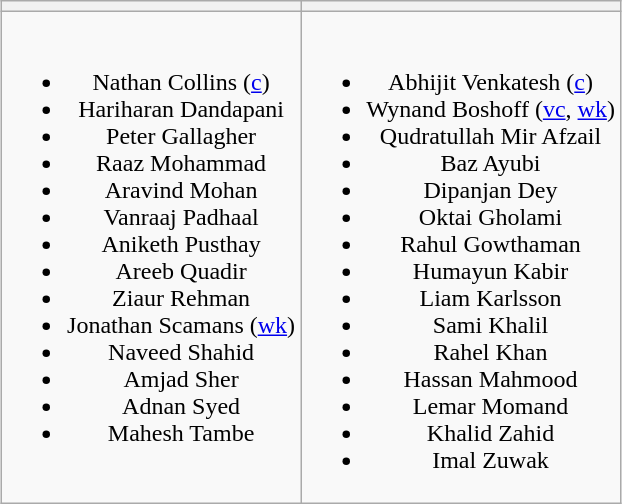<table class="wikitable" style="text-align:center; margin:auto">
<tr>
<th></th>
<th></th>
</tr>
<tr style="vertical-align:top">
<td><br><ul><li>Nathan Collins (<a href='#'>c</a>)</li><li>Hariharan Dandapani</li><li>Peter Gallagher</li><li>Raaz Mohammad</li><li>Aravind Mohan</li><li>Vanraaj Padhaal</li><li>Aniketh Pusthay</li><li>Areeb Quadir</li><li>Ziaur Rehman</li><li>Jonathan Scamans (<a href='#'>wk</a>)</li><li>Naveed Shahid</li><li>Amjad Sher</li><li>Adnan Syed</li><li>Mahesh Tambe</li></ul></td>
<td><br><ul><li>Abhijit Venkatesh (<a href='#'>c</a>)</li><li>Wynand Boshoff (<a href='#'>vc</a>, <a href='#'>wk</a>)</li><li>Qudratullah Mir Afzail</li><li>Baz Ayubi</li><li>Dipanjan Dey</li><li>Oktai Gholami</li><li>Rahul Gowthaman</li><li>Humayun Kabir</li><li>Liam Karlsson</li><li>Sami Khalil</li><li>Rahel Khan</li><li>Hassan Mahmood</li><li>Lemar Momand</li><li>Khalid Zahid</li><li>Imal Zuwak</li></ul></td>
</tr>
</table>
